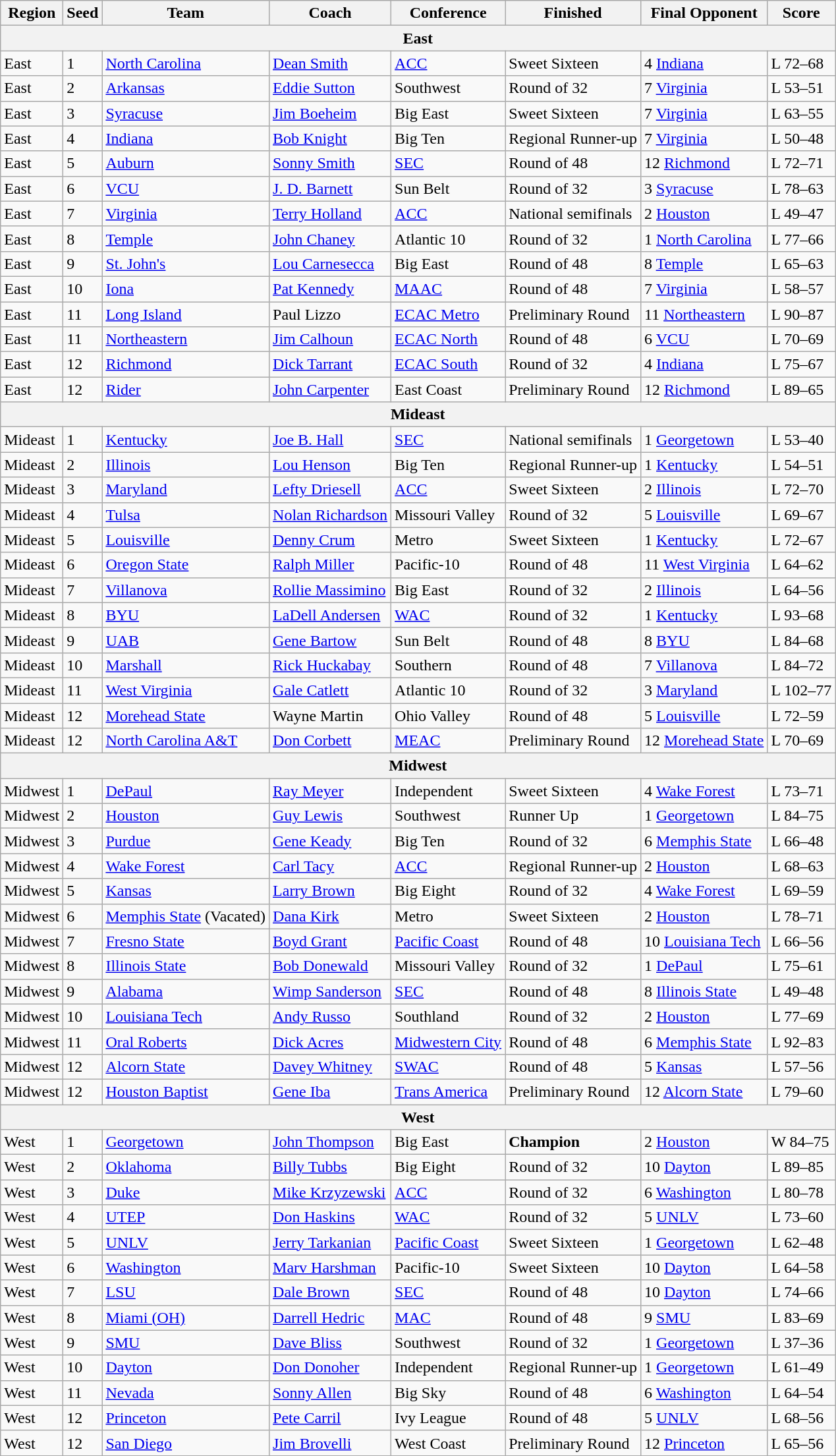<table class=wikitable>
<tr>
<th>Region</th>
<th>Seed</th>
<th>Team</th>
<th>Coach</th>
<th>Conference</th>
<th>Finished</th>
<th>Final Opponent</th>
<th>Score</th>
</tr>
<tr>
<th colspan=8>East</th>
</tr>
<tr>
<td>East</td>
<td>1</td>
<td><a href='#'>North Carolina</a></td>
<td><a href='#'>Dean Smith</a></td>
<td><a href='#'>ACC</a></td>
<td>Sweet Sixteen</td>
<td>4 <a href='#'>Indiana</a></td>
<td>L 72–68</td>
</tr>
<tr>
<td>East</td>
<td>2</td>
<td><a href='#'>Arkansas</a></td>
<td><a href='#'>Eddie Sutton</a></td>
<td>Southwest</td>
<td>Round of 32</td>
<td>7 <a href='#'>Virginia</a></td>
<td>L 53–51</td>
</tr>
<tr>
<td>East</td>
<td>3</td>
<td><a href='#'>Syracuse</a></td>
<td><a href='#'>Jim Boeheim</a></td>
<td>Big East</td>
<td>Sweet Sixteen</td>
<td>7 <a href='#'>Virginia</a></td>
<td>L 63–55</td>
</tr>
<tr>
<td>East</td>
<td>4</td>
<td><a href='#'>Indiana</a></td>
<td><a href='#'>Bob Knight</a></td>
<td>Big Ten</td>
<td>Regional Runner-up</td>
<td>7 <a href='#'>Virginia</a></td>
<td>L 50–48</td>
</tr>
<tr>
<td>East</td>
<td>5</td>
<td><a href='#'>Auburn</a></td>
<td><a href='#'>Sonny Smith</a></td>
<td><a href='#'>SEC</a></td>
<td>Round of 48</td>
<td>12 <a href='#'>Richmond</a></td>
<td>L 72–71</td>
</tr>
<tr>
<td>East</td>
<td>6</td>
<td><a href='#'>VCU</a></td>
<td><a href='#'>J. D. Barnett</a></td>
<td>Sun Belt</td>
<td>Round of 32</td>
<td>3 <a href='#'>Syracuse</a></td>
<td>L 78–63</td>
</tr>
<tr>
<td>East</td>
<td>7</td>
<td><a href='#'>Virginia</a></td>
<td><a href='#'>Terry Holland</a></td>
<td><a href='#'>ACC</a></td>
<td>National semifinals</td>
<td>2 <a href='#'>Houston</a></td>
<td>L 49–47</td>
</tr>
<tr>
<td>East</td>
<td>8</td>
<td><a href='#'>Temple</a></td>
<td><a href='#'>John Chaney</a></td>
<td>Atlantic 10</td>
<td>Round of 32</td>
<td>1 <a href='#'>North Carolina</a></td>
<td>L 77–66</td>
</tr>
<tr>
<td>East</td>
<td>9</td>
<td><a href='#'>St. John's</a></td>
<td><a href='#'>Lou Carnesecca</a></td>
<td>Big East</td>
<td>Round of 48</td>
<td>8 <a href='#'>Temple</a></td>
<td>L 65–63</td>
</tr>
<tr>
<td>East</td>
<td>10</td>
<td><a href='#'>Iona</a></td>
<td><a href='#'>Pat Kennedy</a></td>
<td><a href='#'>MAAC</a></td>
<td>Round of 48</td>
<td>7 <a href='#'>Virginia</a></td>
<td>L 58–57</td>
</tr>
<tr>
<td>East</td>
<td>11</td>
<td><a href='#'>Long Island</a></td>
<td>Paul Lizzo</td>
<td><a href='#'>ECAC Metro</a></td>
<td>Preliminary Round</td>
<td>11 <a href='#'>Northeastern</a></td>
<td>L 90–87</td>
</tr>
<tr>
<td>East</td>
<td>11</td>
<td><a href='#'>Northeastern</a></td>
<td><a href='#'>Jim Calhoun</a></td>
<td><a href='#'>ECAC North</a></td>
<td>Round of 48</td>
<td>6 <a href='#'>VCU</a></td>
<td>L 70–69</td>
</tr>
<tr>
<td>East</td>
<td>12</td>
<td><a href='#'>Richmond</a></td>
<td><a href='#'>Dick Tarrant</a></td>
<td><a href='#'>ECAC South</a></td>
<td>Round of 32</td>
<td>4 <a href='#'>Indiana</a></td>
<td>L 75–67</td>
</tr>
<tr>
<td>East</td>
<td>12</td>
<td><a href='#'>Rider</a></td>
<td><a href='#'>John Carpenter</a></td>
<td>East Coast</td>
<td>Preliminary Round</td>
<td>12 <a href='#'>Richmond</a></td>
<td>L 89–65</td>
</tr>
<tr>
<th colspan=8>Mideast</th>
</tr>
<tr>
<td>Mideast</td>
<td>1</td>
<td><a href='#'>Kentucky</a></td>
<td><a href='#'>Joe B. Hall</a></td>
<td><a href='#'>SEC</a></td>
<td>National semifinals</td>
<td>1 <a href='#'>Georgetown</a></td>
<td>L 53–40</td>
</tr>
<tr>
<td>Mideast</td>
<td>2</td>
<td><a href='#'>Illinois</a></td>
<td><a href='#'>Lou Henson</a></td>
<td>Big Ten</td>
<td>Regional Runner-up</td>
<td>1 <a href='#'>Kentucky</a></td>
<td>L 54–51</td>
</tr>
<tr>
<td>Mideast</td>
<td>3</td>
<td><a href='#'>Maryland</a></td>
<td><a href='#'>Lefty Driesell</a></td>
<td><a href='#'>ACC</a></td>
<td>Sweet Sixteen</td>
<td>2 <a href='#'>Illinois</a></td>
<td>L 72–70</td>
</tr>
<tr>
<td>Mideast</td>
<td>4</td>
<td><a href='#'>Tulsa</a></td>
<td><a href='#'>Nolan Richardson</a></td>
<td>Missouri Valley</td>
<td>Round of 32</td>
<td>5 <a href='#'>Louisville</a></td>
<td>L 69–67</td>
</tr>
<tr>
<td>Mideast</td>
<td>5</td>
<td><a href='#'>Louisville</a></td>
<td><a href='#'>Denny Crum</a></td>
<td>Metro</td>
<td>Sweet Sixteen</td>
<td>1 <a href='#'>Kentucky</a></td>
<td>L 72–67</td>
</tr>
<tr>
<td>Mideast</td>
<td>6</td>
<td><a href='#'>Oregon State</a></td>
<td><a href='#'>Ralph Miller</a></td>
<td>Pacific-10</td>
<td>Round of 48</td>
<td>11 <a href='#'>West Virginia</a></td>
<td>L 64–62</td>
</tr>
<tr>
<td>Mideast</td>
<td>7</td>
<td><a href='#'>Villanova</a></td>
<td><a href='#'>Rollie Massimino</a></td>
<td>Big East</td>
<td>Round of 32</td>
<td>2 <a href='#'>Illinois</a></td>
<td>L 64–56</td>
</tr>
<tr>
<td>Mideast</td>
<td>8</td>
<td><a href='#'>BYU</a></td>
<td><a href='#'>LaDell Andersen</a></td>
<td><a href='#'>WAC</a></td>
<td>Round of 32</td>
<td>1 <a href='#'>Kentucky</a></td>
<td>L 93–68</td>
</tr>
<tr>
<td>Mideast</td>
<td>9</td>
<td><a href='#'>UAB</a></td>
<td><a href='#'>Gene Bartow</a></td>
<td>Sun Belt</td>
<td>Round of 48</td>
<td>8 <a href='#'>BYU</a></td>
<td>L 84–68</td>
</tr>
<tr>
<td>Mideast</td>
<td>10</td>
<td><a href='#'>Marshall</a></td>
<td><a href='#'>Rick Huckabay</a></td>
<td>Southern</td>
<td>Round of 48</td>
<td>7 <a href='#'>Villanova</a></td>
<td>L 84–72</td>
</tr>
<tr>
<td>Mideast</td>
<td>11</td>
<td><a href='#'>West Virginia</a></td>
<td><a href='#'>Gale Catlett</a></td>
<td>Atlantic 10</td>
<td>Round of 32</td>
<td>3 <a href='#'>Maryland</a></td>
<td>L 102–77</td>
</tr>
<tr>
<td>Mideast</td>
<td>12</td>
<td><a href='#'>Morehead State</a></td>
<td>Wayne Martin</td>
<td>Ohio Valley</td>
<td>Round of 48</td>
<td>5 <a href='#'>Louisville</a></td>
<td>L 72–59</td>
</tr>
<tr>
<td>Mideast</td>
<td>12</td>
<td><a href='#'>North Carolina A&T</a></td>
<td><a href='#'>Don Corbett</a></td>
<td><a href='#'>MEAC</a></td>
<td>Preliminary Round</td>
<td>12 <a href='#'>Morehead State</a></td>
<td>L 70–69</td>
</tr>
<tr>
<th colspan=8>Midwest</th>
</tr>
<tr>
<td>Midwest</td>
<td>1</td>
<td><a href='#'>DePaul</a></td>
<td><a href='#'>Ray Meyer</a></td>
<td>Independent</td>
<td>Sweet Sixteen</td>
<td>4 <a href='#'>Wake Forest</a></td>
<td>L 73–71</td>
</tr>
<tr>
<td>Midwest</td>
<td>2</td>
<td><a href='#'>Houston</a></td>
<td><a href='#'>Guy Lewis</a></td>
<td>Southwest</td>
<td>Runner Up</td>
<td>1 <a href='#'>Georgetown</a></td>
<td>L 84–75</td>
</tr>
<tr>
<td>Midwest</td>
<td>3</td>
<td><a href='#'>Purdue</a></td>
<td><a href='#'>Gene Keady</a></td>
<td>Big Ten</td>
<td>Round of 32</td>
<td>6 <a href='#'>Memphis State</a></td>
<td>L 66–48</td>
</tr>
<tr>
<td>Midwest</td>
<td>4</td>
<td><a href='#'>Wake Forest</a></td>
<td><a href='#'>Carl Tacy</a></td>
<td><a href='#'>ACC</a></td>
<td>Regional Runner-up</td>
<td>2 <a href='#'>Houston</a></td>
<td>L 68–63</td>
</tr>
<tr>
<td>Midwest</td>
<td>5</td>
<td><a href='#'>Kansas</a></td>
<td><a href='#'>Larry Brown</a></td>
<td>Big Eight</td>
<td>Round of 32</td>
<td>4 <a href='#'>Wake Forest</a></td>
<td>L 69–59</td>
</tr>
<tr>
<td>Midwest</td>
<td>6</td>
<td><a href='#'>Memphis State</a> (Vacated)</td>
<td><a href='#'>Dana Kirk</a></td>
<td>Metro</td>
<td>Sweet Sixteen</td>
<td>2 <a href='#'>Houston</a></td>
<td>L 78–71</td>
</tr>
<tr>
<td>Midwest</td>
<td>7</td>
<td><a href='#'>Fresno State</a></td>
<td><a href='#'>Boyd Grant</a></td>
<td><a href='#'>Pacific Coast</a></td>
<td>Round of 48</td>
<td>10 <a href='#'>Louisiana Tech</a></td>
<td>L 66–56</td>
</tr>
<tr>
<td>Midwest</td>
<td>8</td>
<td><a href='#'>Illinois State</a></td>
<td><a href='#'>Bob Donewald</a></td>
<td>Missouri Valley</td>
<td>Round of 32</td>
<td>1 <a href='#'>DePaul</a></td>
<td>L 75–61</td>
</tr>
<tr>
<td>Midwest</td>
<td>9</td>
<td><a href='#'>Alabama</a></td>
<td><a href='#'>Wimp Sanderson</a></td>
<td><a href='#'>SEC</a></td>
<td>Round of 48</td>
<td>8 <a href='#'>Illinois State</a></td>
<td>L 49–48</td>
</tr>
<tr>
<td>Midwest</td>
<td>10</td>
<td><a href='#'>Louisiana Tech</a></td>
<td><a href='#'>Andy Russo</a></td>
<td>Southland</td>
<td>Round of 32</td>
<td>2 <a href='#'>Houston</a></td>
<td>L 77–69</td>
</tr>
<tr>
<td>Midwest</td>
<td>11</td>
<td><a href='#'>Oral Roberts</a></td>
<td><a href='#'>Dick Acres</a></td>
<td><a href='#'>Midwestern City</a></td>
<td>Round of 48</td>
<td>6 <a href='#'>Memphis State</a></td>
<td>L 92–83</td>
</tr>
<tr>
<td>Midwest</td>
<td>12</td>
<td><a href='#'>Alcorn State</a></td>
<td><a href='#'>Davey Whitney</a></td>
<td><a href='#'>SWAC</a></td>
<td>Round of 48</td>
<td>5 <a href='#'>Kansas</a></td>
<td>L 57–56</td>
</tr>
<tr>
<td>Midwest</td>
<td>12</td>
<td><a href='#'>Houston Baptist</a></td>
<td><a href='#'>Gene Iba</a></td>
<td><a href='#'>Trans America</a></td>
<td>Preliminary Round</td>
<td>12 <a href='#'>Alcorn State</a></td>
<td>L 79–60</td>
</tr>
<tr>
<th colspan=8>West</th>
</tr>
<tr>
<td>West</td>
<td>1</td>
<td><a href='#'>Georgetown</a></td>
<td><a href='#'>John Thompson</a></td>
<td>Big East</td>
<td><strong>Champion</strong></td>
<td>2 <a href='#'>Houston</a></td>
<td>W 84–75</td>
</tr>
<tr>
<td>West</td>
<td>2</td>
<td><a href='#'>Oklahoma</a></td>
<td><a href='#'>Billy Tubbs</a></td>
<td>Big Eight</td>
<td>Round of 32</td>
<td>10 <a href='#'>Dayton</a></td>
<td>L 89–85</td>
</tr>
<tr>
<td>West</td>
<td>3</td>
<td><a href='#'>Duke</a></td>
<td><a href='#'>Mike Krzyzewski</a></td>
<td><a href='#'>ACC</a></td>
<td>Round of 32</td>
<td>6 <a href='#'>Washington</a></td>
<td>L 80–78</td>
</tr>
<tr>
<td>West</td>
<td>4</td>
<td><a href='#'>UTEP</a></td>
<td><a href='#'>Don Haskins</a></td>
<td><a href='#'>WAC</a></td>
<td>Round of 32</td>
<td>5 <a href='#'>UNLV</a></td>
<td>L 73–60</td>
</tr>
<tr>
<td>West</td>
<td>5</td>
<td><a href='#'>UNLV</a></td>
<td><a href='#'>Jerry Tarkanian</a></td>
<td><a href='#'>Pacific Coast</a></td>
<td>Sweet Sixteen</td>
<td>1 <a href='#'>Georgetown</a></td>
<td>L 62–48</td>
</tr>
<tr>
<td>West</td>
<td>6</td>
<td><a href='#'>Washington</a></td>
<td><a href='#'>Marv Harshman</a></td>
<td>Pacific-10</td>
<td>Sweet Sixteen</td>
<td>10 <a href='#'>Dayton</a></td>
<td>L 64–58</td>
</tr>
<tr>
<td>West</td>
<td>7</td>
<td><a href='#'>LSU</a></td>
<td><a href='#'>Dale Brown</a></td>
<td><a href='#'>SEC</a></td>
<td>Round of 48</td>
<td>10 <a href='#'>Dayton</a></td>
<td>L 74–66</td>
</tr>
<tr>
<td>West</td>
<td>8</td>
<td><a href='#'>Miami (OH)</a></td>
<td><a href='#'>Darrell Hedric</a></td>
<td><a href='#'>MAC</a></td>
<td>Round of 48</td>
<td>9 <a href='#'>SMU</a></td>
<td>L 83–69</td>
</tr>
<tr>
<td>West</td>
<td>9</td>
<td><a href='#'>SMU</a></td>
<td><a href='#'>Dave Bliss</a></td>
<td>Southwest</td>
<td>Round of 32</td>
<td>1 <a href='#'>Georgetown</a></td>
<td>L 37–36</td>
</tr>
<tr>
<td>West</td>
<td>10</td>
<td><a href='#'>Dayton</a></td>
<td><a href='#'>Don Donoher</a></td>
<td>Independent</td>
<td>Regional Runner-up</td>
<td>1 <a href='#'>Georgetown</a></td>
<td>L 61–49</td>
</tr>
<tr>
<td>West</td>
<td>11</td>
<td><a href='#'>Nevada</a></td>
<td><a href='#'>Sonny Allen</a></td>
<td>Big Sky</td>
<td>Round of 48</td>
<td>6 <a href='#'>Washington</a></td>
<td>L 64–54</td>
</tr>
<tr>
<td>West</td>
<td>12</td>
<td><a href='#'>Princeton</a></td>
<td><a href='#'>Pete Carril</a></td>
<td>Ivy League</td>
<td>Round of 48</td>
<td>5 <a href='#'>UNLV</a></td>
<td>L 68–56</td>
</tr>
<tr>
<td>West</td>
<td>12</td>
<td><a href='#'>San Diego</a></td>
<td><a href='#'>Jim Brovelli</a></td>
<td>West Coast</td>
<td>Preliminary Round</td>
<td>12 <a href='#'>Princeton</a></td>
<td>L 65–56</td>
</tr>
<tr>
</tr>
</table>
